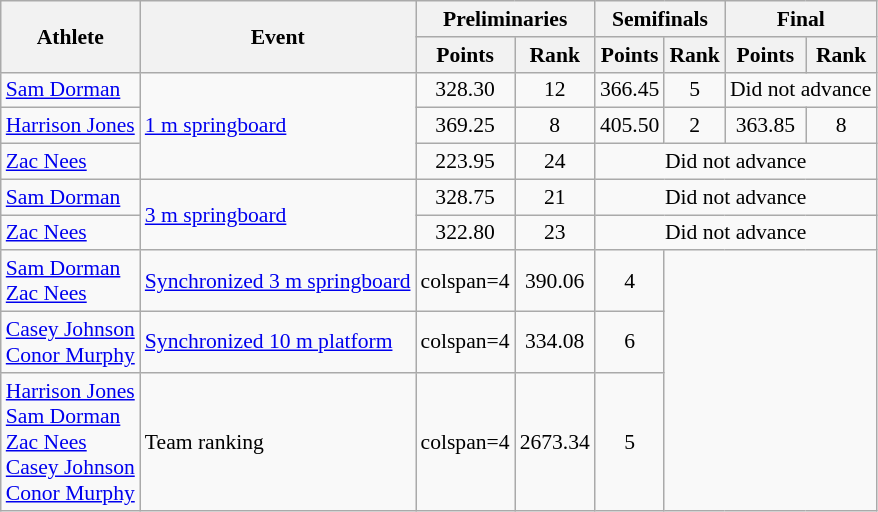<table class="wikitable" style="font-size:90%;">
<tr>
<th rowspan=2>Athlete</th>
<th rowspan=2>Event</th>
<th colspan=2>Preliminaries</th>
<th colspan=2>Semifinals</th>
<th colspan=2>Final</th>
</tr>
<tr>
<th>Points</th>
<th>Rank</th>
<th>Points</th>
<th>Rank</th>
<th>Points</th>
<th>Rank</th>
</tr>
<tr align=center>
<td align=left><a href='#'>Sam Dorman</a></td>
<td align=left rowspan=3><a href='#'>1 m springboard</a></td>
<td>328.30</td>
<td>12</td>
<td>366.45</td>
<td>5</td>
<td colspan=2 align=center>Did not advance</td>
</tr>
<tr align=center>
<td align=left><a href='#'>Harrison Jones</a></td>
<td>369.25</td>
<td>8</td>
<td>405.50</td>
<td>2</td>
<td>363.85</td>
<td>8</td>
</tr>
<tr align=center>
<td align=left><a href='#'>Zac Nees</a></td>
<td>223.95</td>
<td>24</td>
<td colspan=4 align=center>Did not advance</td>
</tr>
<tr align=center>
<td align=left><a href='#'>Sam Dorman</a></td>
<td align=left rowspan=2><a href='#'>3 m springboard</a></td>
<td>328.75</td>
<td>21</td>
<td colspan=4 align=center>Did not advance</td>
</tr>
<tr align=center>
<td align=left><a href='#'>Zac Nees</a></td>
<td>322.80</td>
<td>23</td>
<td colspan=4 align=center>Did not advance</td>
</tr>
<tr align=center>
<td align=left><a href='#'>Sam Dorman</a> <br> <a href='#'>Zac Nees</a></td>
<td align=left><a href='#'>Synchronized 3 m springboard</a></td>
<td>colspan=4 </td>
<td>390.06</td>
<td>4</td>
</tr>
<tr align=center>
<td align=left><a href='#'>Casey Johnson</a> <br> <a href='#'>Conor Murphy</a></td>
<td align=left><a href='#'>Synchronized 10 m platform</a></td>
<td>colspan=4 </td>
<td>334.08</td>
<td>6</td>
</tr>
<tr align=center>
<td align=left><a href='#'>Harrison Jones</a> <br> <a href='#'>Sam Dorman</a> <br> <a href='#'>Zac Nees</a> <br> <a href='#'>Casey Johnson</a> <br> <a href='#'>Conor Murphy</a></td>
<td align=left>Team ranking</td>
<td>colspan=4 </td>
<td>2673.34</td>
<td>5</td>
</tr>
</table>
